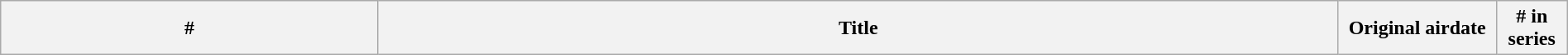<table class="wikitable plainrowheaders" width="100%">
<tr>
<th>#</th>
<th>Title</th>
<th width="120">Original airdate</th>
<th width="50"># in series<br></th>
</tr>
</table>
